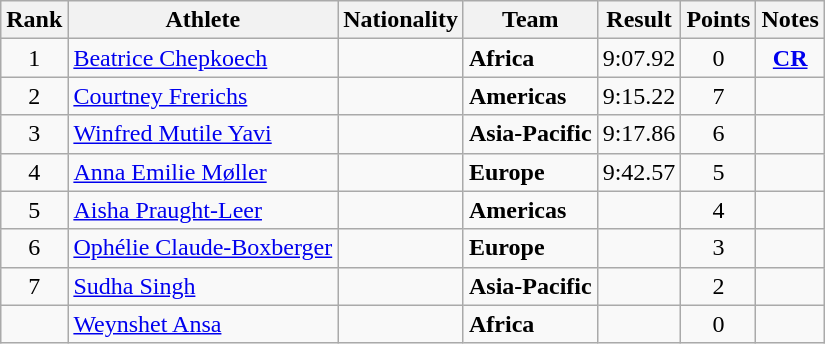<table class="wikitable sortable" style="text-align:center">
<tr>
<th>Rank</th>
<th>Athlete</th>
<th>Nationality</th>
<th>Team</th>
<th>Result</th>
<th>Points</th>
<th>Notes</th>
</tr>
<tr>
<td>1</td>
<td align="left"><a href='#'>Beatrice Chepkoech</a></td>
<td align=left></td>
<td align=left><strong>Africa</strong></td>
<td>9:07.92</td>
<td>0</td>
<td><strong><a href='#'>CR</a></strong></td>
</tr>
<tr>
<td>2</td>
<td align="left"><a href='#'>Courtney Frerichs</a></td>
<td align=left></td>
<td align=left><strong>Americas</strong></td>
<td>9:15.22</td>
<td>7</td>
<td></td>
</tr>
<tr>
<td>3</td>
<td align="left"><a href='#'>Winfred Mutile Yavi</a></td>
<td align=left></td>
<td align=left><strong>Asia-Pacific</strong></td>
<td>9:17.86</td>
<td>6</td>
<td></td>
</tr>
<tr>
<td>4</td>
<td align="left"><a href='#'>Anna Emilie Møller</a></td>
<td align=left></td>
<td align=left><strong>Europe</strong></td>
<td>9:42.57</td>
<td>5</td>
<td></td>
</tr>
<tr>
<td>5</td>
<td align="left"><a href='#'>Aisha Praught-Leer</a></td>
<td align=left></td>
<td align=left><strong>Americas</strong></td>
<td></td>
<td>4</td>
<td></td>
</tr>
<tr>
<td>6</td>
<td align="left"><a href='#'>Ophélie Claude-Boxberger</a></td>
<td align=left></td>
<td align=left><strong>Europe</strong></td>
<td></td>
<td>3</td>
<td></td>
</tr>
<tr>
<td>7</td>
<td align="left"><a href='#'>Sudha Singh</a></td>
<td align=left></td>
<td align=left><strong>Asia-Pacific</strong></td>
<td></td>
<td>2</td>
<td></td>
</tr>
<tr>
<td></td>
<td align="left"><a href='#'>Weynshet Ansa</a></td>
<td align=left></td>
<td align=left><strong>Africa</strong></td>
<td></td>
<td>0</td>
<td></td>
</tr>
</table>
